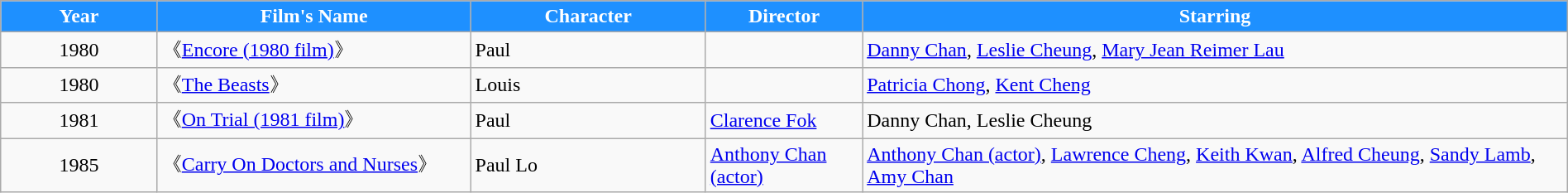<table class="wikitable" style="width: 100%">
<tr style="background-color: dodgerblue; color: white; text-align: center;">
<td style="width: 10%;"><strong>Year</strong></td>
<td style="width: 20%;"><strong>Film's Name</strong></td>
<td style="width: 15%;"><strong>Character</strong></td>
<td style="width: 10%;"><strong>Director</strong></td>
<td style="width: 45%;"><strong>Starring</strong></td>
</tr>
<tr>
<td style="text-align: center;">1980</td>
<td>《<a href='#'>Encore (1980 film)</a>》</td>
<td>Paul</td>
<td></td>
<td><a href='#'>Danny Chan</a>, <a href='#'>Leslie Cheung</a>, <a href='#'>Mary Jean Reimer Lau</a></td>
</tr>
<tr>
<td style="text-align: center;">1980</td>
<td>《<a href='#'>The Beasts</a>》</td>
<td>Louis</td>
<td></td>
<td><a href='#'>Patricia Chong</a>, <a href='#'>Kent Cheng</a></td>
</tr>
<tr>
<td style="text-align: center;">1981</td>
<td>《<a href='#'>On Trial (1981 film)</a>》</td>
<td>Paul</td>
<td><a href='#'>Clarence Fok</a></td>
<td>Danny Chan, Leslie Cheung</td>
</tr>
<tr>
<td style="text-align: center;">1985</td>
<td>《<a href='#'>Carry On Doctors and Nurses</a>》</td>
<td>Paul Lo</td>
<td><a href='#'>Anthony Chan (actor)</a></td>
<td><a href='#'>Anthony Chan (actor)</a>, <a href='#'>Lawrence Cheng</a>, <a href='#'>Keith Kwan</a>, <a href='#'>Alfred Cheung</a>, <a href='#'>Sandy Lamb</a>, <a href='#'>Amy Chan</a></td>
</tr>
</table>
